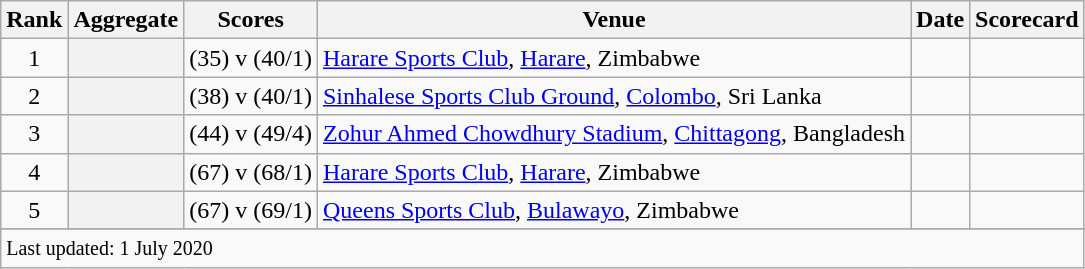<table class="wikitable plainrowheaders sortable">
<tr>
<th scope=col>Rank</th>
<th scope=col>Aggregate</th>
<th scope=col>Scores</th>
<th scope=col>Venue</th>
<th scope=col>Date</th>
<th scope=col>Scorecard</th>
</tr>
<tr>
<td style="text-align:center">1</td>
<th scope=row style=text-align:center;></th>
<td> (35) v  (40/1)</td>
<td><a href='#'>Harare Sports Club</a>, <a href='#'>Harare</a>, Zimbabwe</td>
<td></td>
<td></td>
</tr>
<tr>
<td style="text-align:center">2</td>
<th scope=row style=text-align:center;></th>
<td> (38) v  (40/1)</td>
<td><a href='#'>Sinhalese Sports Club Ground</a>, <a href='#'>Colombo</a>, Sri Lanka</td>
<td></td>
<td></td>
</tr>
<tr>
<td style="text-align:center">3</td>
<th scope=row style=text-align:center;></th>
<td> (44) v  (49/4)</td>
<td><a href='#'>Zohur Ahmed Chowdhury Stadium</a>, <a href='#'>Chittagong</a>, Bangladesh</td>
<td></td>
<td></td>
</tr>
<tr>
<td style="text-align:center">4</td>
<th scope=row style=text-align:center;></th>
<td> (67) v  (68/1)</td>
<td><a href='#'>Harare Sports Club</a>, <a href='#'>Harare</a>, Zimbabwe</td>
<td></td>
<td></td>
</tr>
<tr>
<td style="text-align:center">5</td>
<th scope=row style=text-align:center;></th>
<td> (67) v  (69/1)</td>
<td><a href='#'>Queens Sports Club</a>, <a href='#'>Bulawayo</a>, Zimbabwe</td>
<td></td>
<td></td>
</tr>
<tr>
</tr>
<tr class=sortbottom>
<td colspan=6><small>Last updated: 1 July 2020</small></td>
</tr>
</table>
